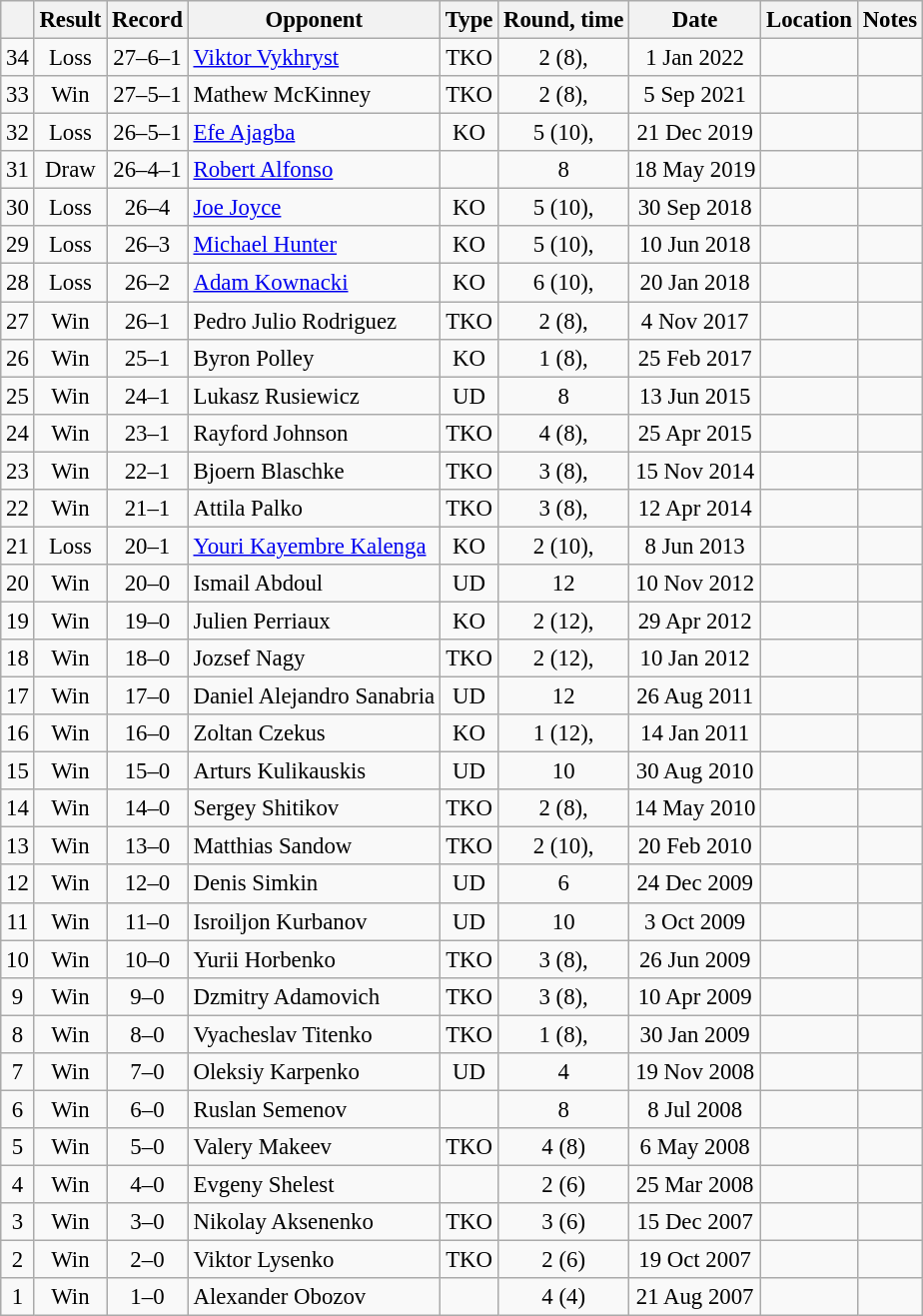<table class="wikitable" style="text-align:center; font-size:95%">
<tr>
<th></th>
<th>Result</th>
<th>Record</th>
<th>Opponent</th>
<th>Type</th>
<th>Round, time</th>
<th>Date</th>
<th>Location</th>
<th>Notes</th>
</tr>
<tr>
<td>34</td>
<td>Loss</td>
<td>27–6–1</td>
<td style="text-align:left;"><a href='#'>Viktor Vykhryst</a></td>
<td>TKO</td>
<td>2 (8), </td>
<td>1 Jan 2022</td>
<td style="text-align:left;"></td>
<td></td>
</tr>
<tr>
<td>33</td>
<td>Win</td>
<td>27–5–1</td>
<td style="text-align:left;">Mathew McKinney</td>
<td>TKO</td>
<td>2 (8), </td>
<td>5 Sep 2021</td>
<td style="text-align:left;"></td>
<td></td>
</tr>
<tr>
<td>32</td>
<td>Loss</td>
<td>26–5–1</td>
<td style="text-align:left;"><a href='#'>Efe Ajagba</a></td>
<td>KO</td>
<td>5 (10), </td>
<td>21 Dec 2019</td>
<td style="text-align:left;"></td>
<td></td>
</tr>
<tr>
<td>31</td>
<td>Draw</td>
<td>26–4–1</td>
<td style="text-align:left;"><a href='#'>Robert Alfonso</a></td>
<td></td>
<td>8</td>
<td>18 May 2019</td>
<td style="text-align:left;"></td>
<td></td>
</tr>
<tr>
<td>30</td>
<td>Loss</td>
<td>26–4</td>
<td style="text-align:left;"><a href='#'>Joe Joyce</a></td>
<td>KO</td>
<td>5 (10), </td>
<td>30 Sep 2018</td>
<td style="text-align:left;"></td>
<td></td>
</tr>
<tr>
<td>29</td>
<td>Loss</td>
<td>26–3</td>
<td style="text-align:left;"><a href='#'>Michael Hunter</a></td>
<td>KO</td>
<td>5 (10), </td>
<td>10 Jun 2018</td>
<td style="text-align:left;"></td>
<td></td>
</tr>
<tr>
<td>28</td>
<td>Loss</td>
<td>26–2</td>
<td style="text-align:left;"><a href='#'>Adam Kownacki</a></td>
<td>KO</td>
<td>6 (10), </td>
<td>20 Jan 2018</td>
<td style="text-align:left;"></td>
<td></td>
</tr>
<tr>
<td>27</td>
<td>Win</td>
<td>26–1</td>
<td style="text-align:left;">Pedro Julio Rodriguez</td>
<td>TKO</td>
<td>2 (8), </td>
<td>4 Nov 2017</td>
<td style="text-align:left;"></td>
<td></td>
</tr>
<tr>
<td>26</td>
<td>Win</td>
<td>25–1</td>
<td style="text-align:left;">Byron Polley</td>
<td>KO</td>
<td>1 (8), </td>
<td>25 Feb 2017</td>
<td style="text-align:left;"></td>
<td></td>
</tr>
<tr>
<td>25</td>
<td>Win</td>
<td>24–1</td>
<td style="text-align:left;">Lukasz Rusiewicz</td>
<td>UD</td>
<td>8</td>
<td>13 Jun 2015</td>
<td style="text-align:left;"></td>
<td></td>
</tr>
<tr>
<td>24</td>
<td>Win</td>
<td>23–1</td>
<td style="text-align:left;">Rayford Johnson</td>
<td>TKO</td>
<td>4 (8), </td>
<td>25 Apr 2015</td>
<td style="text-align:left;"></td>
<td></td>
</tr>
<tr>
<td>23</td>
<td>Win</td>
<td>22–1</td>
<td style="text-align:left;">Bjoern Blaschke</td>
<td>TKO</td>
<td>3 (8), </td>
<td>15 Nov 2014</td>
<td style="text-align:left;"></td>
<td></td>
</tr>
<tr>
<td>22</td>
<td>Win</td>
<td>21–1</td>
<td style="text-align:left;">Attila Palko</td>
<td>TKO</td>
<td>3 (8), </td>
<td>12 Apr 2014</td>
<td style="text-align:left;"></td>
<td></td>
</tr>
<tr>
<td>21</td>
<td>Loss</td>
<td>20–1</td>
<td style="text-align:left;"><a href='#'>Youri Kayembre Kalenga</a></td>
<td>KO</td>
<td>2 (10), </td>
<td>8 Jun 2013</td>
<td style="text-align:left;"></td>
<td></td>
</tr>
<tr>
<td>20</td>
<td>Win</td>
<td>20–0</td>
<td style="text-align:left;">Ismail Abdoul</td>
<td>UD</td>
<td>12</td>
<td>10 Nov 2012</td>
<td style="text-align:left;"></td>
<td style="text-align:left;"></td>
</tr>
<tr>
<td>19</td>
<td>Win</td>
<td>19–0</td>
<td style="text-align:left;">Julien Perriaux</td>
<td>KO</td>
<td>2 (12), </td>
<td>29 Apr 2012</td>
<td style="text-align:left;"></td>
<td style="text-align:left;"></td>
</tr>
<tr>
<td>18</td>
<td>Win</td>
<td>18–0</td>
<td style="text-align:left;">Jozsef Nagy</td>
<td>TKO</td>
<td>2 (12), </td>
<td>10 Jan 2012</td>
<td style="text-align:left;"></td>
<td style="text-align:left;"></td>
</tr>
<tr>
<td>17</td>
<td>Win</td>
<td>17–0</td>
<td style="text-align:left;">Daniel Alejandro Sanabria</td>
<td>UD</td>
<td>12</td>
<td>26 Aug 2011</td>
<td style="text-align:left;"></td>
<td style="text-align:left;"></td>
</tr>
<tr>
<td>16</td>
<td>Win</td>
<td>16–0</td>
<td style="text-align:left;">Zoltan Czekus</td>
<td>KO</td>
<td>1 (12), </td>
<td>14 Jan 2011</td>
<td style="text-align:left;"></td>
<td style="text-align:left;"></td>
</tr>
<tr>
<td>15</td>
<td>Win</td>
<td>15–0</td>
<td style="text-align:left;">Arturs Kulikauskis</td>
<td>UD</td>
<td>10</td>
<td>30 Aug 2010</td>
<td style="text-align:left;"></td>
<td style="text-align:left;"></td>
</tr>
<tr>
<td>14</td>
<td>Win</td>
<td>14–0</td>
<td style="text-align:left;">Sergey Shitikov</td>
<td>TKO</td>
<td>2 (8), </td>
<td>14 May 2010</td>
<td style="text-align:left;"></td>
<td></td>
</tr>
<tr>
<td>13</td>
<td>Win</td>
<td>13–0</td>
<td style="text-align:left;">Matthias Sandow</td>
<td>TKO</td>
<td>2 (10), </td>
<td>20 Feb 2010</td>
<td style="text-align:left;"></td>
<td style="text-align:left;"></td>
</tr>
<tr>
<td>12</td>
<td>Win</td>
<td>12–0</td>
<td style="text-align:left;">Denis Simkin</td>
<td>UD</td>
<td>6</td>
<td>24 Dec 2009</td>
<td style="text-align:left;"></td>
<td></td>
</tr>
<tr>
<td>11</td>
<td>Win</td>
<td>11–0</td>
<td style="text-align:left;">Isroiljon Kurbanov</td>
<td>UD</td>
<td>10</td>
<td>3 Oct 2009</td>
<td style="text-align:left;"></td>
<td style="text-align:left;"></td>
</tr>
<tr>
<td>10</td>
<td>Win</td>
<td>10–0</td>
<td style="text-align:left;">Yurii Horbenko</td>
<td>TKO</td>
<td>3 (8), </td>
<td>26 Jun 2009</td>
<td style="text-align:left;"></td>
<td></td>
</tr>
<tr>
<td>9</td>
<td>Win</td>
<td>9–0</td>
<td style="text-align:left;">Dzmitry Adamovich</td>
<td>TKO</td>
<td>3 (8), </td>
<td>10 Apr 2009</td>
<td style="text-align:left;"></td>
<td></td>
</tr>
<tr>
<td>8</td>
<td>Win</td>
<td>8–0</td>
<td style="text-align:left;">Vyacheslav Titenko</td>
<td>TKO</td>
<td>1 (8), </td>
<td>30 Jan 2009</td>
<td style="text-align:left;"></td>
<td></td>
</tr>
<tr>
<td>7</td>
<td>Win</td>
<td>7–0</td>
<td style="text-align:left;">Oleksiy Karpenko</td>
<td>UD</td>
<td>4</td>
<td>19 Nov 2008</td>
<td style="text-align:left;"></td>
<td></td>
</tr>
<tr>
<td>6</td>
<td>Win</td>
<td>6–0</td>
<td style="text-align:left;">Ruslan Semenov</td>
<td></td>
<td>8</td>
<td>8 Jul 2008</td>
<td style="text-align:left;"></td>
<td></td>
</tr>
<tr>
<td>5</td>
<td>Win</td>
<td>5–0</td>
<td style="text-align:left;">Valery Makeev</td>
<td>TKO</td>
<td>4 (8)</td>
<td>6 May 2008</td>
<td style="text-align:left;"></td>
<td></td>
</tr>
<tr>
<td>4</td>
<td>Win</td>
<td>4–0</td>
<td style="text-align:left;">Evgeny Shelest</td>
<td></td>
<td>2 (6)</td>
<td>25 Mar 2008</td>
<td style="text-align:left;"></td>
<td></td>
</tr>
<tr>
<td>3</td>
<td>Win</td>
<td>3–0</td>
<td style="text-align:left;">Nikolay Aksenenko</td>
<td>TKO</td>
<td>3 (6)</td>
<td>15 Dec 2007</td>
<td style="text-align:left;"></td>
<td></td>
</tr>
<tr>
<td>2</td>
<td>Win</td>
<td>2–0</td>
<td style="text-align:left;">Viktor Lysenko</td>
<td>TKO</td>
<td>2 (6)</td>
<td>19 Oct 2007</td>
<td style="text-align:left;"></td>
<td></td>
</tr>
<tr>
<td>1</td>
<td>Win</td>
<td>1–0</td>
<td style="text-align:left;">Alexander Obozov</td>
<td></td>
<td>4 (4)</td>
<td>21 Aug 2007</td>
<td style="text-align:left;"></td>
<td></td>
</tr>
</table>
